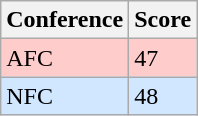<table class="wikitable">
<tr>
<th>Conference</th>
<th>Score</th>
</tr>
<tr>
<td style="background:#FFCCCC">AFC</td>
<td style="background:#FFCCCC">47</td>
</tr>
<tr>
<td style="background:#D0E7FF">NFC</td>
<td style="background:#D0E7FF">48</td>
</tr>
</table>
